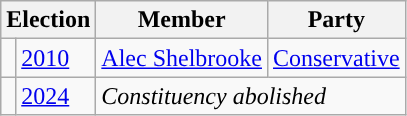<table class="wikitable">
<tr>
<th colspan=2>Election</th>
<th>Member</th>
<th>Party</th>
</tr>
<tr>
<td style="color:inherit;background-color: "></td>
<td><a href='#'>2010</a></td>
<td><a href='#'>Alec Shelbrooke</a></td>
<td><a href='#'>Conservative</a></td>
</tr>
<tr>
<td></td>
<td><a href='#'>2024</a></td>
<td colspan="2"><em>Constituency abolished</em></td>
</tr>
</table>
